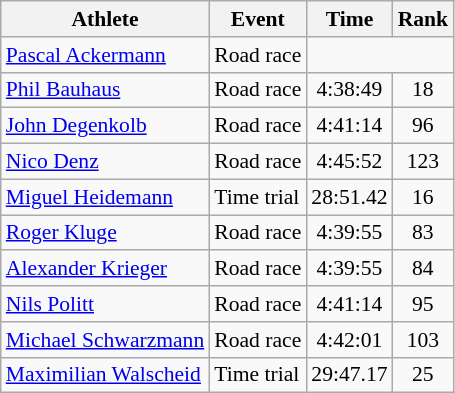<table class="wikitable" style="font-size:90%">
<tr>
<th>Athlete</th>
<th>Event</th>
<th>Time</th>
<th>Rank</th>
</tr>
<tr align=center>
<td align=left><a href='#'>Pascal Ackermann</a></td>
<td align=left>Road race</td>
<td colspan=2></td>
</tr>
<tr align=center>
<td align=left><a href='#'>Phil Bauhaus</a></td>
<td align=left>Road race</td>
<td>4:38:49</td>
<td>18</td>
</tr>
<tr align=center>
<td align=left><a href='#'>John Degenkolb</a></td>
<td align=left>Road race</td>
<td>4:41:14</td>
<td>96</td>
</tr>
<tr align=center>
<td align=left><a href='#'>Nico Denz</a></td>
<td align=left>Road race</td>
<td>4:45:52</td>
<td>123</td>
</tr>
<tr align=center>
<td align=left><a href='#'>Miguel Heidemann</a></td>
<td align=left>Time trial</td>
<td>28:51.42</td>
<td>16</td>
</tr>
<tr align=center>
<td align=left><a href='#'>Roger Kluge</a></td>
<td align=left>Road race</td>
<td>4:39:55</td>
<td>83</td>
</tr>
<tr align=center>
<td align=left><a href='#'>Alexander Krieger</a></td>
<td align=left>Road race</td>
<td>4:39:55</td>
<td>84</td>
</tr>
<tr align=center>
<td align=left><a href='#'>Nils Politt</a></td>
<td align=left>Road race</td>
<td>4:41:14</td>
<td>95</td>
</tr>
<tr align=center>
<td align=left><a href='#'>Michael Schwarzmann</a></td>
<td align=left>Road race</td>
<td>4:42:01</td>
<td>103</td>
</tr>
<tr align=center>
<td align=left><a href='#'>Maximilian Walscheid</a></td>
<td align=left>Time trial</td>
<td>29:47.17</td>
<td>25</td>
</tr>
</table>
